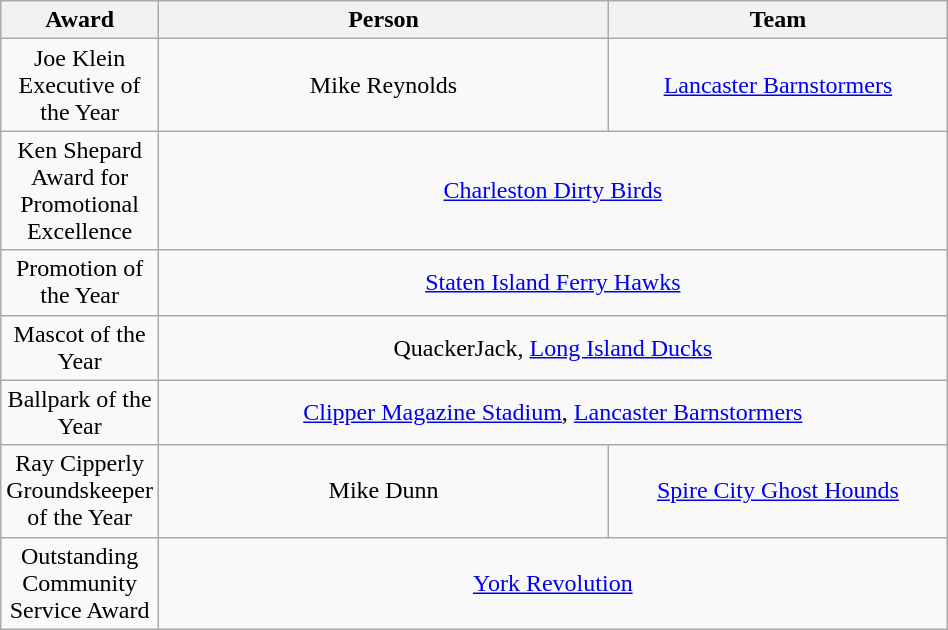<table class="wikitable"  style="width:50%; text-align:center;">
<tr>
<th style="width:5%;">Award</th>
<th style="width:55%;">Person</th>
<th style="width:55%;">Team</th>
</tr>
<tr>
<td>Joe Klein Executive of the Year</td>
<td>Mike Reynolds</td>
<td><a href='#'>Lancaster Barnstormers</a></td>
</tr>
<tr>
<td>Ken Shepard Award for Promotional Excellence</td>
<td colspan="2"><a href='#'>Charleston Dirty Birds</a></td>
</tr>
<tr>
<td>Promotion of the Year</td>
<td colspan="2"><a href='#'>Staten Island Ferry Hawks</a></td>
</tr>
<tr>
<td>Mascot of the Year</td>
<td colspan="2">QuackerJack, <a href='#'>Long Island Ducks</a></td>
</tr>
<tr>
<td>Ballpark of the Year</td>
<td colspan="2"><a href='#'>Clipper Magazine Stadium</a>, <a href='#'>Lancaster Barnstormers</a></td>
</tr>
<tr>
<td>Ray Cipperly Groundskeeper of the Year</td>
<td>Mike Dunn</td>
<td><a href='#'>Spire City Ghost Hounds</a></td>
</tr>
<tr>
<td>Outstanding Community Service Award</td>
<td colspan="2"><a href='#'>York Revolution</a></td>
</tr>
</table>
